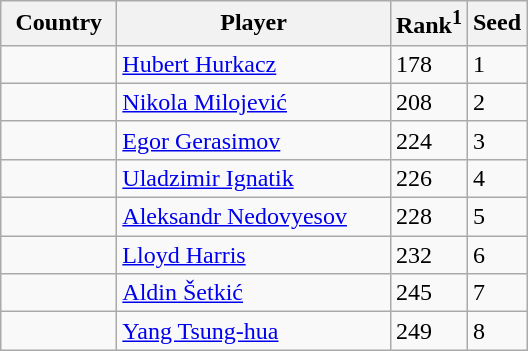<table class="sortable wikitable">
<tr>
<th width="70">Country</th>
<th width="175">Player</th>
<th>Rank<sup>1</sup></th>
<th>Seed</th>
</tr>
<tr>
<td></td>
<td><a href='#'>Hubert Hurkacz</a></td>
<td>178</td>
<td>1</td>
</tr>
<tr>
<td></td>
<td><a href='#'>Nikola Milojević</a></td>
<td>208</td>
<td>2</td>
</tr>
<tr>
<td></td>
<td><a href='#'>Egor Gerasimov</a></td>
<td>224</td>
<td>3</td>
</tr>
<tr>
<td></td>
<td><a href='#'>Uladzimir Ignatik</a></td>
<td>226</td>
<td>4</td>
</tr>
<tr>
<td></td>
<td><a href='#'>Aleksandr Nedovyesov</a></td>
<td>228</td>
<td>5</td>
</tr>
<tr>
<td></td>
<td><a href='#'>Lloyd Harris</a></td>
<td>232</td>
<td>6</td>
</tr>
<tr>
<td></td>
<td><a href='#'>Aldin Šetkić</a></td>
<td>245</td>
<td>7</td>
</tr>
<tr>
<td></td>
<td><a href='#'>Yang Tsung-hua</a></td>
<td>249</td>
<td>8</td>
</tr>
</table>
